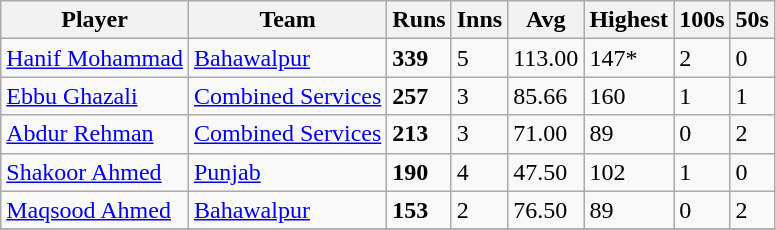<table class="wikitable">
<tr>
<th>Player</th>
<th>Team</th>
<th>Runs</th>
<th>Inns</th>
<th>Avg</th>
<th>Highest</th>
<th>100s</th>
<th>50s</th>
</tr>
<tr>
<td><a href='#'>Hanif Mohammad</a></td>
<td><a href='#'>Bahawalpur</a></td>
<td><strong>339</strong></td>
<td>5</td>
<td>113.00</td>
<td>147*</td>
<td>2</td>
<td>0</td>
</tr>
<tr>
<td><a href='#'>Ebbu Ghazali</a></td>
<td><a href='#'>Combined Services</a></td>
<td><strong>257</strong></td>
<td>3</td>
<td>85.66</td>
<td>160</td>
<td>1</td>
<td>1</td>
</tr>
<tr>
<td><a href='#'>Abdur Rehman</a></td>
<td><a href='#'>Combined Services</a></td>
<td><strong>213</strong></td>
<td>3</td>
<td>71.00</td>
<td>89</td>
<td>0</td>
<td>2</td>
</tr>
<tr>
<td><a href='#'>Shakoor Ahmed</a></td>
<td><a href='#'>Punjab</a></td>
<td><strong>190</strong></td>
<td>4</td>
<td>47.50</td>
<td>102</td>
<td>1</td>
<td>0</td>
</tr>
<tr>
<td><a href='#'>Maqsood Ahmed</a></td>
<td><a href='#'>Bahawalpur</a></td>
<td><strong>153</strong></td>
<td>2</td>
<td>76.50</td>
<td>89</td>
<td>0</td>
<td>2</td>
</tr>
<tr>
</tr>
</table>
